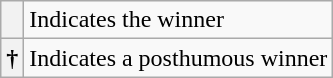<table class="wikitable">
<tr>
<th scope="row" style="text-align:center;"></th>
<td>Indicates the winner</td>
</tr>
<tr>
<th scope="row" style="text-align:center">†</th>
<td>Indicates a posthumous winner</td>
</tr>
</table>
